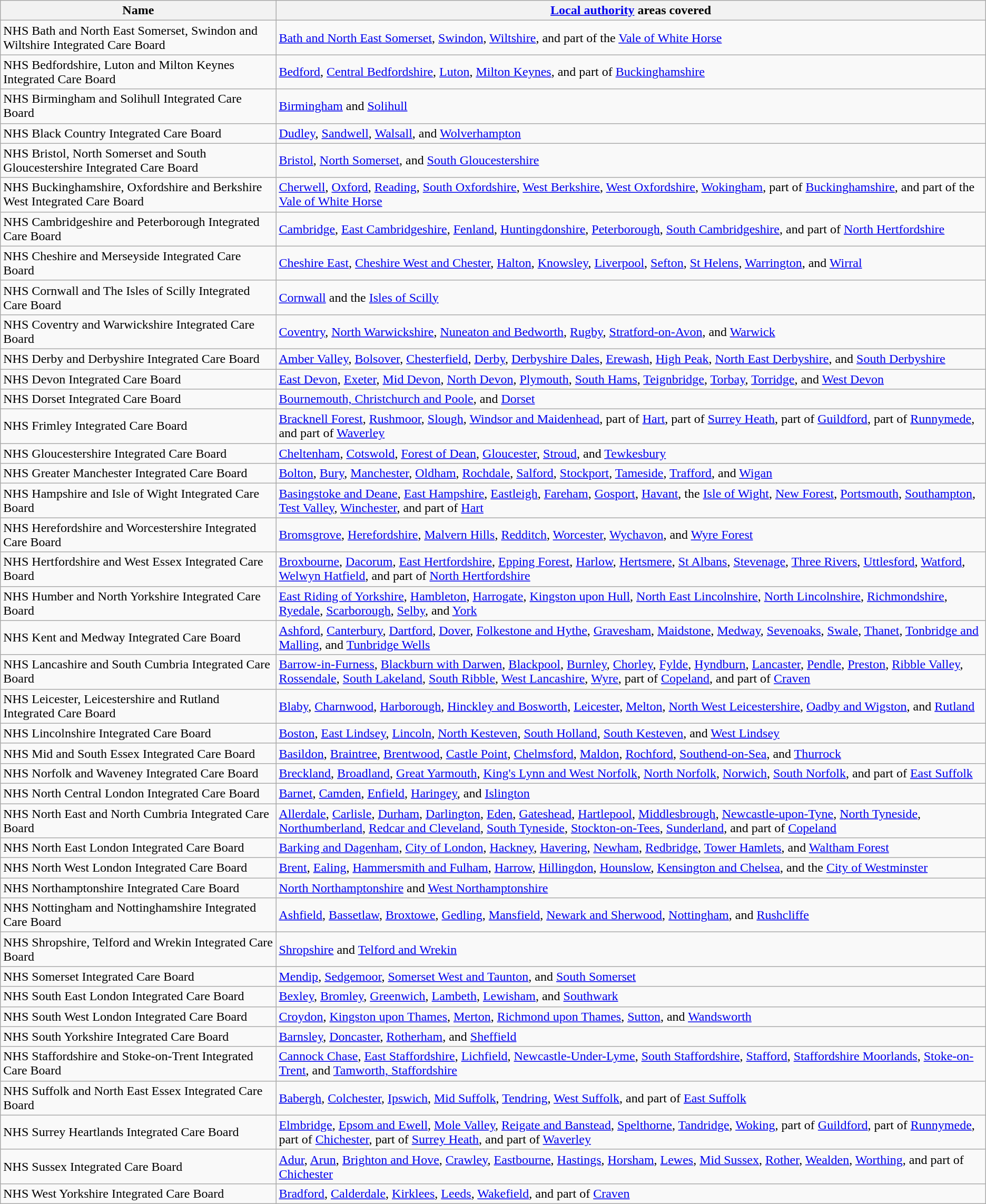<table class="wikitable">
<tr>
<th>Name</th>
<th><a href='#'>Local authority</a> areas covered</th>
</tr>
<tr>
<td>NHS Bath and North East Somerset, Swindon and Wiltshire Integrated Care Board</td>
<td><a href='#'>Bath and North East Somerset</a>, <a href='#'>Swindon</a>, <a href='#'>Wiltshire</a>, and part of the <a href='#'>Vale of White Horse</a></td>
</tr>
<tr>
<td>NHS Bedfordshire, Luton and Milton Keynes Integrated Care Board</td>
<td><a href='#'>Bedford</a>, <a href='#'>Central Bedfordshire</a>, <a href='#'>Luton</a>, <a href='#'>Milton Keynes</a>, and part of <a href='#'>Buckinghamshire</a></td>
</tr>
<tr>
<td>NHS Birmingham and Solihull Integrated Care Board</td>
<td><a href='#'>Birmingham</a> and <a href='#'>Solihull</a></td>
</tr>
<tr>
<td>NHS Black Country Integrated Care Board</td>
<td><a href='#'>Dudley</a>, <a href='#'>Sandwell</a>, <a href='#'>Walsall</a>, and <a href='#'>Wolverhampton</a></td>
</tr>
<tr>
<td>NHS Bristol, North Somerset and South Gloucestershire Integrated Care Board</td>
<td><a href='#'>Bristol</a>, <a href='#'>North Somerset</a>, and <a href='#'>South Gloucestershire</a></td>
</tr>
<tr>
<td>NHS Buckinghamshire, Oxfordshire and Berkshire West Integrated Care Board</td>
<td><a href='#'>Cherwell</a>, <a href='#'>Oxford</a>, <a href='#'>Reading</a>, <a href='#'>South Oxfordshire</a>, <a href='#'>West Berkshire</a>, <a href='#'>West Oxfordshire</a>, <a href='#'>Wokingham</a>, part of <a href='#'>Buckinghamshire</a>, and part of the <a href='#'>Vale of White Horse</a></td>
</tr>
<tr>
<td>NHS Cambridgeshire and Peterborough Integrated Care Board</td>
<td><a href='#'>Cambridge</a>, <a href='#'>East Cambridgeshire</a>, <a href='#'>Fenland</a>, <a href='#'>Huntingdonshire</a>, <a href='#'>Peterborough</a>, <a href='#'>South Cambridgeshire</a>, and part of <a href='#'>North Hertfordshire</a></td>
</tr>
<tr>
<td>NHS Cheshire and Merseyside Integrated Care Board</td>
<td><a href='#'>Cheshire East</a>, <a href='#'>Cheshire West and Chester</a>, <a href='#'>Halton</a>, <a href='#'>Knowsley</a>, <a href='#'>Liverpool</a>, <a href='#'>Sefton</a>, <a href='#'>St Helens</a>, <a href='#'>Warrington</a>, and <a href='#'>Wirral</a></td>
</tr>
<tr>
<td>NHS Cornwall and The Isles of Scilly Integrated Care Board</td>
<td><a href='#'>Cornwall</a> and the <a href='#'>Isles of Scilly</a></td>
</tr>
<tr>
<td>NHS Coventry and Warwickshire Integrated Care Board</td>
<td><a href='#'>Coventry</a>, <a href='#'>North Warwickshire</a>, <a href='#'>Nuneaton and Bedworth</a>, <a href='#'>Rugby</a>, <a href='#'>Stratford-on-Avon</a>, and <a href='#'>Warwick</a></td>
</tr>
<tr>
<td>NHS Derby and Derbyshire Integrated Care Board</td>
<td><a href='#'>Amber Valley</a>, <a href='#'>Bolsover</a>, <a href='#'>Chesterfield</a>, <a href='#'>Derby</a>, <a href='#'>Derbyshire Dales</a>, <a href='#'>Erewash</a>, <a href='#'>High Peak</a>, <a href='#'>North East Derbyshire</a>, and <a href='#'>South Derbyshire</a></td>
</tr>
<tr>
<td>NHS Devon Integrated Care Board</td>
<td><a href='#'>East Devon</a>, <a href='#'>Exeter</a>, <a href='#'>Mid Devon</a>, <a href='#'>North Devon</a>, <a href='#'>Plymouth</a>, <a href='#'>South Hams</a>, <a href='#'>Teignbridge</a>, <a href='#'>Torbay</a>, <a href='#'>Torridge</a>, and <a href='#'>West Devon</a></td>
</tr>
<tr>
<td>NHS Dorset Integrated Care Board</td>
<td><a href='#'>Bournemouth, Christchurch and Poole</a>, and <a href='#'>Dorset</a></td>
</tr>
<tr>
<td>NHS Frimley Integrated Care Board</td>
<td><a href='#'>Bracknell Forest</a>, <a href='#'>Rushmoor</a>, <a href='#'>Slough</a>, <a href='#'>Windsor and Maidenhead</a>, part of <a href='#'>Hart</a>, part of <a href='#'>Surrey Heath</a>, part of <a href='#'>Guildford</a>, part of <a href='#'>Runnymede</a>, and part of <a href='#'>Waverley</a></td>
</tr>
<tr>
<td>NHS Gloucestershire Integrated Care Board</td>
<td><a href='#'>Cheltenham</a>, <a href='#'>Cotswold</a>, <a href='#'>Forest of Dean</a>, <a href='#'>Gloucester</a>, <a href='#'>Stroud</a>, and <a href='#'>Tewkesbury</a></td>
</tr>
<tr>
<td>NHS Greater Manchester Integrated Care Board</td>
<td><a href='#'>Bolton</a>, <a href='#'>Bury</a>, <a href='#'>Manchester</a>, <a href='#'>Oldham</a>, <a href='#'>Rochdale</a>, <a href='#'>Salford</a>, <a href='#'>Stockport</a>, <a href='#'>Tameside</a>, <a href='#'>Trafford</a>, and <a href='#'>Wigan</a></td>
</tr>
<tr>
<td>NHS Hampshire and Isle of Wight Integrated Care Board</td>
<td><a href='#'>Basingstoke and Deane</a>, <a href='#'>East Hampshire</a>, <a href='#'>Eastleigh</a>, <a href='#'>Fareham</a>, <a href='#'>Gosport</a>, <a href='#'>Havant</a>, the <a href='#'>Isle of Wight</a>, <a href='#'>New Forest</a>, <a href='#'>Portsmouth</a>, <a href='#'>Southampton</a>, <a href='#'>Test Valley</a>, <a href='#'>Winchester</a>, and part of <a href='#'>Hart</a></td>
</tr>
<tr>
<td>NHS Herefordshire and Worcestershire Integrated Care Board</td>
<td><a href='#'>Bromsgrove</a>, <a href='#'>Herefordshire</a>, <a href='#'>Malvern Hills</a>, <a href='#'>Redditch</a>, <a href='#'>Worcester</a>, <a href='#'>Wychavon</a>, and <a href='#'>Wyre Forest</a></td>
</tr>
<tr>
<td>NHS Hertfordshire and West Essex Integrated Care Board</td>
<td><a href='#'>Broxbourne</a>, <a href='#'>Dacorum</a>, <a href='#'>East Hertfordshire</a>, <a href='#'>Epping Forest</a>, <a href='#'>Harlow</a>, <a href='#'>Hertsmere</a>, <a href='#'>St Albans</a>, <a href='#'>Stevenage</a>, <a href='#'>Three Rivers</a>, <a href='#'>Uttlesford</a>, <a href='#'>Watford</a>, <a href='#'>Welwyn Hatfield</a>, and part of <a href='#'>North Hertfordshire</a></td>
</tr>
<tr>
<td>NHS Humber and North Yorkshire Integrated Care Board</td>
<td><a href='#'>East Riding of Yorkshire</a>, <a href='#'>Hambleton</a>, <a href='#'>Harrogate</a>, <a href='#'>Kingston upon Hull</a>, <a href='#'>North East Lincolnshire</a>, <a href='#'>North Lincolnshire</a>, <a href='#'>Richmondshire</a>, <a href='#'>Ryedale</a>, <a href='#'>Scarborough</a>, <a href='#'>Selby</a>, and <a href='#'>York</a></td>
</tr>
<tr>
<td>NHS Kent and Medway Integrated Care Board</td>
<td><a href='#'>Ashford</a>, <a href='#'>Canterbury</a>, <a href='#'>Dartford</a>, <a href='#'>Dover</a>, <a href='#'>Folkestone and Hythe</a>, <a href='#'>Gravesham</a>, <a href='#'>Maidstone</a>, <a href='#'>Medway</a>, <a href='#'>Sevenoaks</a>, <a href='#'>Swale</a>, <a href='#'>Thanet</a>, <a href='#'>Tonbridge and Malling</a>, and <a href='#'>Tunbridge Wells</a></td>
</tr>
<tr>
<td>NHS Lancashire and South Cumbria Integrated Care Board</td>
<td><a href='#'>Barrow-in-Furness</a>, <a href='#'>Blackburn with Darwen</a>, <a href='#'>Blackpool</a>, <a href='#'>Burnley</a>, <a href='#'>Chorley</a>, <a href='#'>Fylde</a>, <a href='#'>Hyndburn</a>, <a href='#'>Lancaster</a>, <a href='#'>Pendle</a>, <a href='#'>Preston</a>, <a href='#'>Ribble Valley</a>, <a href='#'>Rossendale</a>, <a href='#'>South Lakeland</a>, <a href='#'>South Ribble</a>, <a href='#'>West Lancashire</a>, <a href='#'>Wyre</a>, part of <a href='#'>Copeland</a>, and part of <a href='#'>Craven</a></td>
</tr>
<tr>
<td>NHS Leicester, Leicestershire and Rutland Integrated Care Board</td>
<td><a href='#'>Blaby</a>, <a href='#'>Charnwood</a>, <a href='#'>Harborough</a>, <a href='#'>Hinckley and Bosworth</a>, <a href='#'>Leicester</a>, <a href='#'>Melton</a>, <a href='#'>North West Leicestershire</a>, <a href='#'>Oadby and Wigston</a>, and <a href='#'>Rutland</a></td>
</tr>
<tr>
<td>NHS Lincolnshire Integrated Care Board</td>
<td><a href='#'>Boston</a>, <a href='#'>East Lindsey</a>, <a href='#'>Lincoln</a>, <a href='#'>North Kesteven</a>, <a href='#'>South Holland</a>, <a href='#'>South Kesteven</a>, and <a href='#'>West Lindsey</a></td>
</tr>
<tr>
<td>NHS Mid and South Essex Integrated Care Board</td>
<td><a href='#'>Basildon</a>, <a href='#'>Braintree</a>, <a href='#'>Brentwood</a>, <a href='#'>Castle Point</a>, <a href='#'>Chelmsford</a>, <a href='#'>Maldon</a>, <a href='#'>Rochford</a>, <a href='#'>Southend-on-Sea</a>, and <a href='#'>Thurrock</a></td>
</tr>
<tr>
<td>NHS Norfolk and Waveney Integrated Care Board</td>
<td><a href='#'>Breckland</a>, <a href='#'>Broadland</a>, <a href='#'>Great Yarmouth</a>, <a href='#'>King's Lynn and West Norfolk</a>, <a href='#'>North Norfolk</a>, <a href='#'>Norwich</a>, <a href='#'>South Norfolk</a>, and part of <a href='#'>East Suffolk</a></td>
</tr>
<tr>
<td>NHS North Central London Integrated Care Board</td>
<td><a href='#'>Barnet</a>, <a href='#'>Camden</a>, <a href='#'>Enfield</a>, <a href='#'>Haringey</a>, and <a href='#'>Islington</a></td>
</tr>
<tr>
<td>NHS North East and North Cumbria Integrated Care Board</td>
<td><a href='#'>Allerdale</a>, <a href='#'>Carlisle</a>, <a href='#'>Durham</a>, <a href='#'>Darlington</a>, <a href='#'>Eden</a>, <a href='#'>Gateshead</a>, <a href='#'>Hartlepool</a>, <a href='#'>Middlesbrough</a>, <a href='#'>Newcastle-upon-Tyne</a>, <a href='#'>North Tyneside</a>, <a href='#'>Northumberland</a>, <a href='#'>Redcar and Cleveland</a>, <a href='#'>South Tyneside</a>, <a href='#'>Stockton-on-Tees</a>, <a href='#'>Sunderland</a>, and part of <a href='#'>Copeland</a></td>
</tr>
<tr>
<td>NHS North East London Integrated Care Board</td>
<td><a href='#'>Barking and Dagenham</a>, <a href='#'>City of London</a>, <a href='#'>Hackney</a>, <a href='#'>Havering</a>, <a href='#'>Newham</a>, <a href='#'>Redbridge</a>, <a href='#'>Tower Hamlets</a>, and <a href='#'>Waltham Forest</a></td>
</tr>
<tr>
<td>NHS North West London Integrated Care Board</td>
<td><a href='#'>Brent</a>, <a href='#'>Ealing</a>, <a href='#'>Hammersmith and Fulham</a>, <a href='#'>Harrow</a>, <a href='#'>Hillingdon</a>, <a href='#'>Hounslow</a>, <a href='#'>Kensington and Chelsea</a>, and the <a href='#'>City of Westminster</a></td>
</tr>
<tr>
<td>NHS Northamptonshire Integrated Care Board</td>
<td><a href='#'>North Northamptonshire</a> and <a href='#'>West Northamptonshire</a></td>
</tr>
<tr>
<td>NHS Nottingham and Nottinghamshire Integrated Care Board</td>
<td><a href='#'>Ashfield</a>, <a href='#'>Bassetlaw</a>, <a href='#'>Broxtowe</a>, <a href='#'>Gedling</a>, <a href='#'>Mansfield</a>, <a href='#'>Newark and Sherwood</a>, <a href='#'>Nottingham</a>, and <a href='#'>Rushcliffe</a></td>
</tr>
<tr>
<td>NHS Shropshire, Telford and Wrekin Integrated Care Board</td>
<td><a href='#'>Shropshire</a> and <a href='#'>Telford and Wrekin</a></td>
</tr>
<tr>
<td>NHS Somerset Integrated Care Board</td>
<td><a href='#'>Mendip</a>, <a href='#'>Sedgemoor</a>, <a href='#'>Somerset West and Taunton</a>, and <a href='#'>South Somerset</a></td>
</tr>
<tr>
<td>NHS South East London Integrated Care Board</td>
<td><a href='#'>Bexley</a>, <a href='#'>Bromley</a>, <a href='#'>Greenwich</a>, <a href='#'>Lambeth</a>, <a href='#'>Lewisham</a>, and <a href='#'>Southwark</a></td>
</tr>
<tr>
<td>NHS South West London Integrated Care Board</td>
<td><a href='#'>Croydon</a>, <a href='#'>Kingston upon Thames</a>, <a href='#'>Merton</a>, <a href='#'>Richmond upon Thames</a>, <a href='#'>Sutton</a>, and <a href='#'>Wandsworth</a></td>
</tr>
<tr>
<td>NHS South Yorkshire Integrated Care Board</td>
<td><a href='#'>Barnsley</a>, <a href='#'>Doncaster</a>, <a href='#'>Rotherham</a>, and <a href='#'>Sheffield</a></td>
</tr>
<tr>
<td>NHS Staffordshire and Stoke-on-Trent Integrated Care Board</td>
<td><a href='#'>Cannock Chase</a>, <a href='#'>East Staffordshire</a>, <a href='#'>Lichfield</a>, <a href='#'>Newcastle-Under-Lyme</a>, <a href='#'>South Staffordshire</a>, <a href='#'>Stafford</a>, <a href='#'>Staffordshire Moorlands</a>, <a href='#'>Stoke-on-Trent</a>, and <a href='#'>Tamworth, Staffordshire</a></td>
</tr>
<tr>
<td>NHS Suffolk and North East Essex Integrated Care Board</td>
<td><a href='#'>Babergh</a>, <a href='#'>Colchester</a>, <a href='#'>Ipswich</a>, <a href='#'>Mid Suffolk</a>, <a href='#'>Tendring</a>, <a href='#'>West Suffolk</a>, and part of <a href='#'>East Suffolk</a></td>
</tr>
<tr>
<td>NHS Surrey Heartlands Integrated Care Board</td>
<td><a href='#'>Elmbridge</a>, <a href='#'>Epsom and Ewell</a>, <a href='#'>Mole Valley</a>, <a href='#'>Reigate and Banstead</a>, <a href='#'>Spelthorne</a>, <a href='#'>Tandridge</a>, <a href='#'>Woking</a>, part of <a href='#'>Guildford</a>, part of <a href='#'>Runnymede</a>, part of <a href='#'>Chichester</a>, part of <a href='#'>Surrey Heath</a>, and part of <a href='#'>Waverley</a></td>
</tr>
<tr>
<td>NHS Sussex Integrated Care Board</td>
<td><a href='#'>Adur</a>, <a href='#'>Arun</a>, <a href='#'>Brighton and Hove</a>, <a href='#'>Crawley</a>, <a href='#'>Eastbourne</a>, <a href='#'>Hastings</a>, <a href='#'>Horsham</a>, <a href='#'>Lewes</a>, <a href='#'>Mid Sussex</a>, <a href='#'>Rother</a>, <a href='#'>Wealden</a>, <a href='#'>Worthing</a>, and part of <a href='#'>Chichester</a></td>
</tr>
<tr>
<td>NHS West Yorkshire Integrated Care Board</td>
<td><a href='#'>Bradford</a>, <a href='#'>Calderdale</a>, <a href='#'>Kirklees</a>, <a href='#'>Leeds</a>, <a href='#'>Wakefield</a>, and part of <a href='#'>Craven</a></td>
</tr>
</table>
